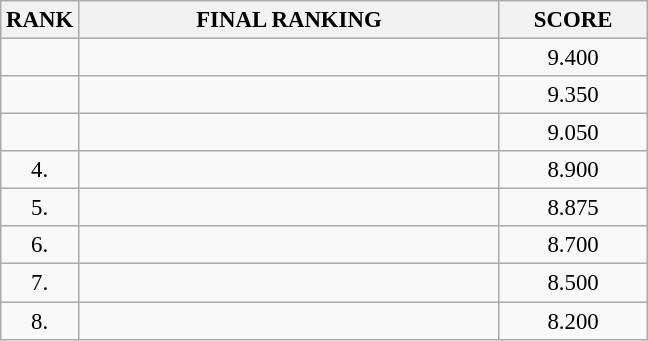<table class="wikitable" style="font-size:95%;">
<tr>
<th>RANK</th>
<th align="left" style="width: 18em">FINAL RANKING</th>
<th align="center" style="width: 6em">SCORE</th>
</tr>
<tr>
<td align="center"></td>
<td></td>
<td align="center">9.400</td>
</tr>
<tr>
<td align="center"></td>
<td></td>
<td align="center">9.350</td>
</tr>
<tr>
<td align="center"></td>
<td></td>
<td align="center">9.050</td>
</tr>
<tr>
<td align="center">4.</td>
<td></td>
<td align="center">8.900</td>
</tr>
<tr>
<td align="center">5.</td>
<td></td>
<td align="center">8.875</td>
</tr>
<tr>
<td align="center">6.</td>
<td></td>
<td align="center">8.700</td>
</tr>
<tr>
<td align="center">7.</td>
<td></td>
<td align="center">8.500</td>
</tr>
<tr>
<td align="center">8.</td>
<td></td>
<td align="center">8.200</td>
</tr>
</table>
